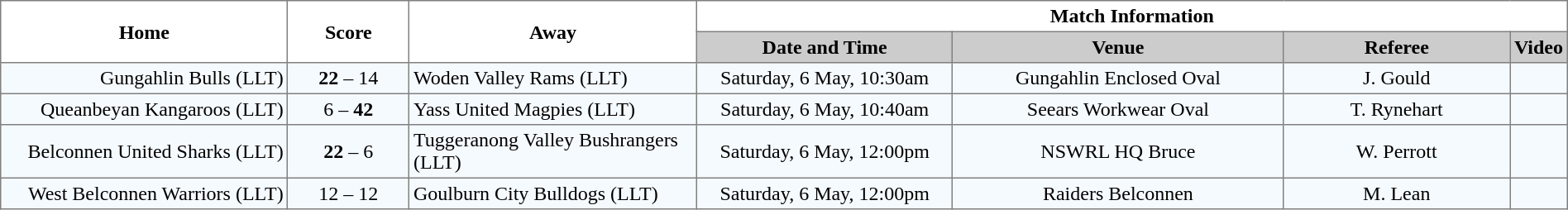<table border="1" cellpadding="3" cellspacing="0" width="100%" style="border-collapse:collapse;  text-align:center;">
<tr>
<th rowspan="2" width="19%">Home</th>
<th rowspan="2" width="8%">Score</th>
<th rowspan="2" width="19%">Away</th>
<th colspan="4">Match Information</th>
</tr>
<tr style="background:#CCCCCC">
<th width="17%">Date and Time</th>
<th width="22%">Venue</th>
<th width="50%">Referee</th>
<th>Video</th>
</tr>
<tr style="text-align:center; background:#f5faff;">
<td align="right">Gungahlin Bulls (LLT) </td>
<td><strong>22</strong> – 14</td>
<td align="left"> Woden Valley Rams (LLT)</td>
<td>Saturday, 6 May, 10:30am</td>
<td>Gungahlin Enclosed Oval</td>
<td>J. Gould</td>
<td></td>
</tr>
<tr style="text-align:center; background:#f5faff;">
<td align="right">Queanbeyan Kangaroos (LLT) </td>
<td>6 – <strong>42</strong></td>
<td align="left"> Yass United Magpies (LLT)</td>
<td>Saturday, 6 May, 10:40am</td>
<td>Seears Workwear Oval</td>
<td>T. Rynehart</td>
<td></td>
</tr>
<tr style="text-align:center; background:#f5faff;">
<td align="right">Belconnen United Sharks (LLT) </td>
<td><strong>22</strong> – 6</td>
<td align="left"> Tuggeranong Valley Bushrangers (LLT)</td>
<td>Saturday, 6 May, 12:00pm</td>
<td>NSWRL HQ Bruce</td>
<td>W. Perrott</td>
<td></td>
</tr>
<tr style="text-align:center; background:#f5faff;">
<td align="right">West Belconnen Warriors (LLT) </td>
<td>12 – 12</td>
<td align="left"> Goulburn City Bulldogs (LLT)</td>
<td>Saturday, 6 May, 12:00pm</td>
<td>Raiders Belconnen</td>
<td>M. Lean</td>
<td></td>
</tr>
</table>
